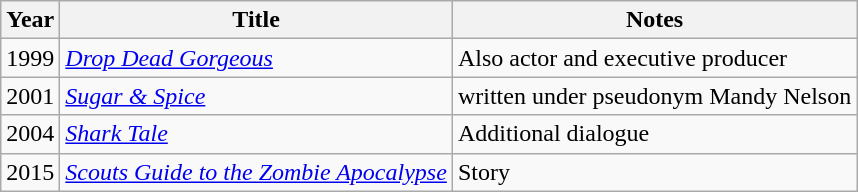<table class="wikitable">
<tr>
<th>Year</th>
<th>Title</th>
<th>Notes</th>
</tr>
<tr>
<td>1999</td>
<td><a href='#'><em>Drop Dead Gorgeous</em></a></td>
<td>Also actor and executive producer</td>
</tr>
<tr>
<td>2001</td>
<td><em><a href='#'>Sugar & Spice</a></em></td>
<td>written under pseudonym Mandy Nelson</td>
</tr>
<tr>
<td>2004</td>
<td><em><a href='#'>Shark Tale</a></em></td>
<td>Additional dialogue</td>
</tr>
<tr>
<td>2015</td>
<td><em><a href='#'>Scouts Guide to the Zombie Apocalypse</a></em></td>
<td>Story</td>
</tr>
</table>
